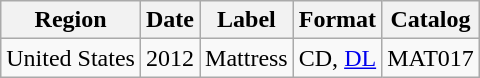<table class="wikitable">
<tr>
<th>Region</th>
<th>Date</th>
<th>Label</th>
<th>Format</th>
<th>Catalog</th>
</tr>
<tr>
<td>United States</td>
<td>2012</td>
<td>Mattress</td>
<td>CD, <a href='#'>DL</a></td>
<td>MAT017</td>
</tr>
</table>
